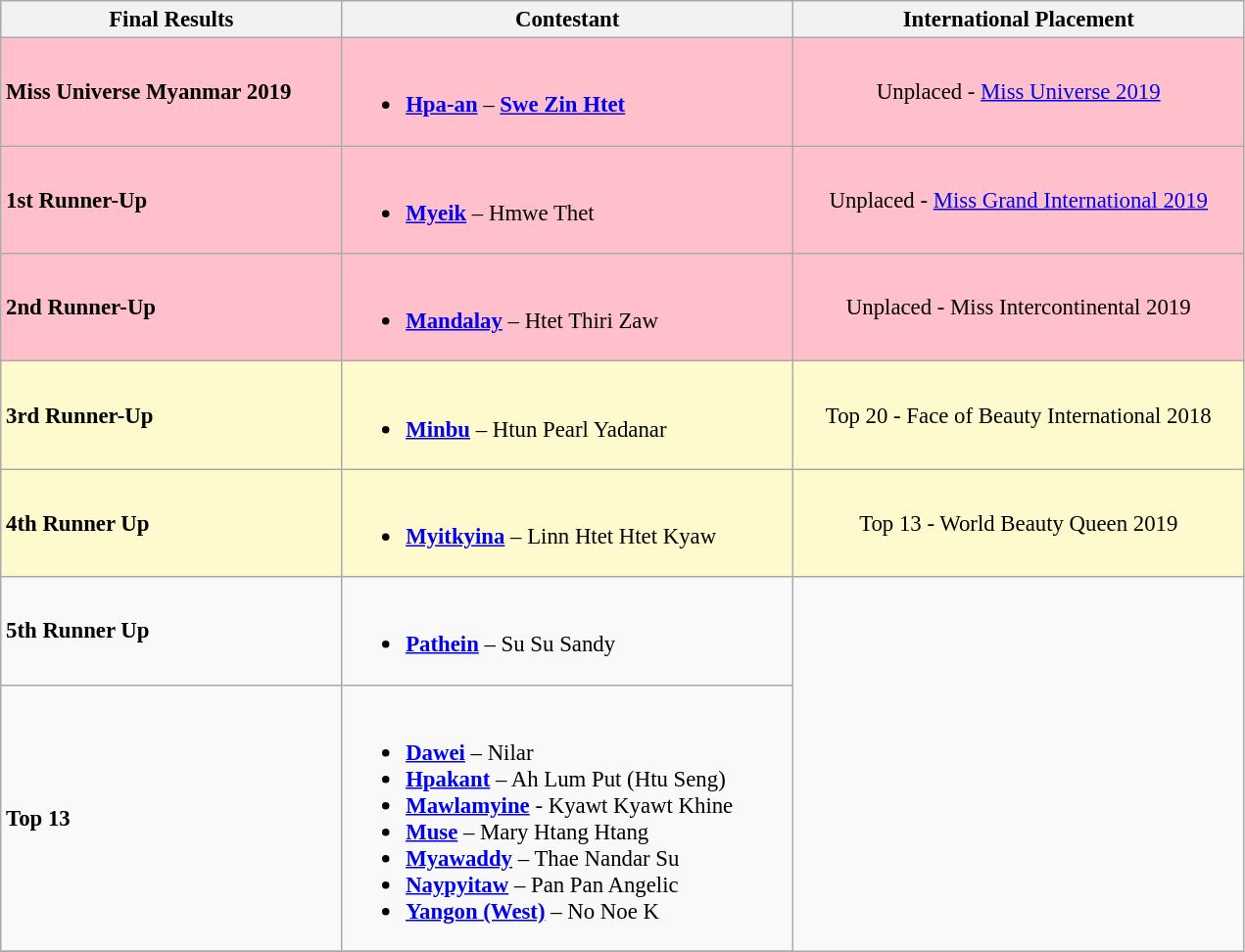<table class="wikitable sortable" style="font-size: 95%;">
<tr>
<th width="225">Final Results</th>
<th width="300">Contestant</th>
<th width="300">International Placement</th>
</tr>
<tr style="background-color:pink">
<td><strong>Miss Universe Myanmar 2019</strong></td>
<td><br><ul><li><strong> <a href='#'>Hpa-an</a></strong> – <strong><a href='#'>Swe Zin Htet</a></strong></li></ul></td>
<td style="text-align:center">Unplaced - <a href='#'>Miss Universe 2019</a></td>
</tr>
<tr style="background-color:pink">
<td><strong>1st Runner-Up</strong></td>
<td><br><ul><li><strong> <a href='#'>Myeik</a></strong> – Hmwe Thet</li></ul></td>
<td style="text-align:center">Unplaced - <a href='#'>Miss Grand International 2019</a></td>
</tr>
<tr style="background-color:pink">
<td><strong>2nd Runner-Up</strong></td>
<td><br><ul><li><strong> <a href='#'>Mandalay</a></strong> – Htet Thiri Zaw</li></ul></td>
<td style="text-align:center">Unplaced - Miss Intercontinental 2019</td>
</tr>
<tr style="background:#FFFACD;">
<td><strong>3rd Runner-Up</strong></td>
<td><br><ul><li><strong> <a href='#'>Minbu</a></strong> – Htun Pearl Yadanar</li></ul></td>
<td style="text-align:center">Top 20 - Face of Beauty International 2018</td>
</tr>
<tr style="background:#FFFACD;">
<td><strong>4th Runner Up</strong></td>
<td><br><ul><li><strong> <a href='#'>Myitkyina</a></strong> – Linn Htet Htet Kyaw</li></ul></td>
<td style="text-align:center">Top 13 - World Beauty Queen 2019</td>
</tr>
<tr>
<td><strong>5th Runner Up</strong></td>
<td><br><ul><li><strong> <a href='#'>Pathein</a></strong> – Su Su Sandy</li></ul></td>
</tr>
<tr>
<td><strong>Top 13</strong></td>
<td><br><ul><li><strong> <a href='#'>Dawei</a></strong> – Nilar</li><li><strong> <a href='#'>Hpakant</a></strong> – Ah Lum Put (Htu Seng)</li><li><strong> <a href='#'>Mawlamyine</a></strong> - Kyawt Kyawt Khine</li><li><strong> <a href='#'>Muse</a></strong> – Mary Htang Htang</li><li><strong> <a href='#'>Myawaddy</a></strong> – Thae Nandar Su</li><li><strong> <a href='#'>Naypyitaw</a></strong> – Pan Pan Angelic</li><li><strong> <a href='#'>Yangon (West)</a></strong> – No Noe K</li></ul></td>
</tr>
<tr>
</tr>
</table>
